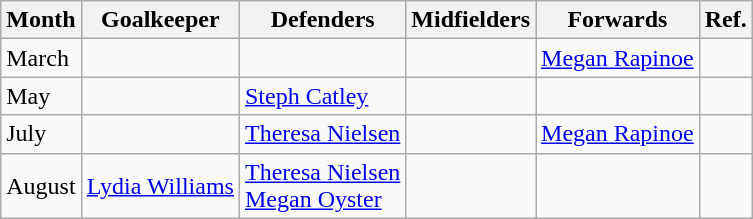<table class="wikitable">
<tr>
<th>Month</th>
<th>Goalkeeper</th>
<th>Defenders</th>
<th>Midfielders</th>
<th>Forwards</th>
<th>Ref.</th>
</tr>
<tr>
<td>March</td>
<td></td>
<td></td>
<td></td>
<td> <a href='#'>Megan Rapinoe</a></td>
<td></td>
</tr>
<tr>
<td>May</td>
<td></td>
<td> <a href='#'>Steph Catley</a></td>
<td></td>
<td></td>
<td></td>
</tr>
<tr>
<td>July</td>
<td></td>
<td> <a href='#'>Theresa Nielsen</a></td>
<td></td>
<td> <a href='#'>Megan Rapinoe</a></td>
<td></td>
</tr>
<tr>
<td>August</td>
<td> <a href='#'>Lydia Williams</a></td>
<td> <a href='#'>Theresa Nielsen</a> <br>  <a href='#'>Megan Oyster</a></td>
<td></td>
<td></td>
<td></td>
</tr>
</table>
